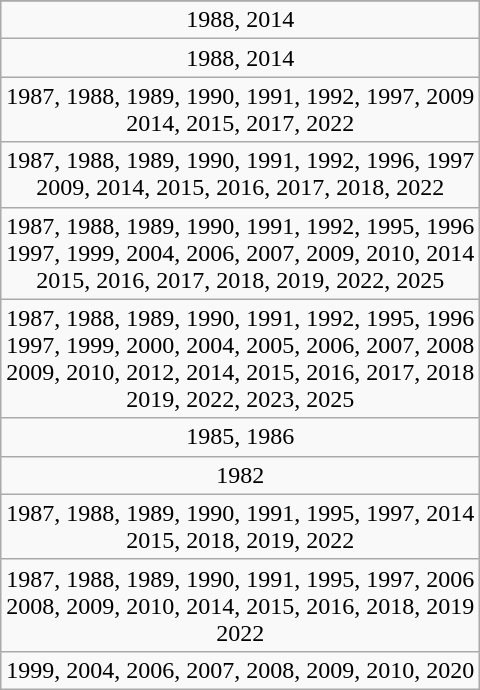<table class="wikitable" style="text-align:center;">
<tr>
</tr>
<tr>
<td>1988, 2014<br></td>
</tr>
<tr>
<td>1988, 2014<br></td>
</tr>
<tr>
<td>1987, 1988, 1989, 1990, 1991, 1992, 1997, 2009<br> 2014, 2015, 2017, 2022<br></td>
</tr>
<tr>
<td>1987, 1988, 1989, 1990, 1991, 1992, 1996, 1997<br> 2009, 2014, 2015, 2016, 2017, 2018, 2022<br></td>
</tr>
<tr>
<td>1987, 1988, 1989, 1990, 1991, 1992, 1995, 1996<br> 1997, 1999, 2004, 2006, 2007, 2009, 2010, 2014<br> 2015, 2016, 2017, 2018, 2019, 2022, 2025<br></td>
</tr>
<tr>
<td>1987, 1988, 1989, 1990, 1991, 1992, 1995, 1996<br> 1997, 1999, 2000, 2004, 2005, 2006, 2007, 2008<br> 2009, 2010, 2012, 2014, 2015, 2016, 2017, 2018<br> 2019, 2022, 2023, 2025<br></td>
</tr>
<tr>
<td>1985, 1986<br></td>
</tr>
<tr>
<td>1982<br></td>
</tr>
<tr>
<td>1987, 1988, 1989, 1990, 1991, 1995, 1997, 2014<br> 2015, 2018, 2019, 2022<br></td>
</tr>
<tr>
<td>1987, 1988, 1989, 1990, 1991, 1995, 1997, 2006<br> 2008, 2009, 2010, 2014, 2015, 2016, 2018, 2019<br> 2022<br></td>
</tr>
<tr>
<td>1999, 2004, 2006, 2007, 2008, 2009, 2010, 2020</td>
</tr>
</table>
